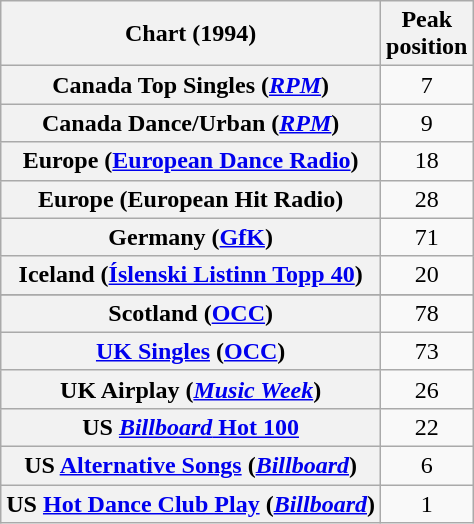<table class="wikitable sortable plainrowheaders" style="text-align:center">
<tr>
<th>Chart (1994)</th>
<th>Peak<br>position</th>
</tr>
<tr>
<th scope="row">Canada Top Singles (<em><a href='#'>RPM</a></em>)</th>
<td>7</td>
</tr>
<tr>
<th scope="row">Canada Dance/Urban (<em><a href='#'>RPM</a></em>)</th>
<td>9</td>
</tr>
<tr>
<th scope="row">Europe (<a href='#'>European Dance Radio</a>)</th>
<td>18</td>
</tr>
<tr>
<th scope="row">Europe (European Hit Radio)</th>
<td>28</td>
</tr>
<tr>
<th scope="row">Germany (<a href='#'>GfK</a>)</th>
<td>71</td>
</tr>
<tr>
<th scope="row">Iceland (<a href='#'>Íslenski Listinn Topp 40</a>)</th>
<td>20</td>
</tr>
<tr>
</tr>
<tr>
<th scope="row">Scotland (<a href='#'>OCC</a>)</th>
<td>78</td>
</tr>
<tr>
<th scope="row"><a href='#'>UK Singles</a> (<a href='#'>OCC</a>)</th>
<td>73</td>
</tr>
<tr>
<th scope="row">UK Airplay (<em><a href='#'>Music Week</a></em>)</th>
<td>26</td>
</tr>
<tr>
<th scope="row">US <a href='#'><em>Billboard</em> Hot 100</a></th>
<td>22</td>
</tr>
<tr>
<th scope="row">US <a href='#'>Alternative Songs</a> (<em><a href='#'>Billboard</a></em>)</th>
<td>6</td>
</tr>
<tr>
<th scope="row">US <a href='#'>Hot Dance Club Play</a> (<em><a href='#'>Billboard</a></em>)</th>
<td>1</td>
</tr>
</table>
